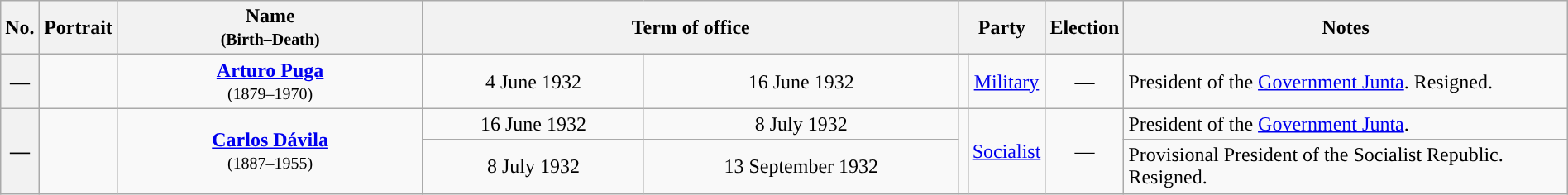<table class="wikitable" width="100%" style="text-align: center;">
<tr>
<th width="2%">No.</th>
<th width="5%">Portrait</th>
<th width="20%">Name<br><small>(Birth–Death)</small></th>
<th colspan="2" width="35%">Term of office</th>
<th width="5%" colspan=2>Party</th>
<th width="4%">Election</th>
<th width="29%">Notes</th>
</tr>
<tr>
<th>—</th>
<td></td>
<td><strong><a href='#'>Arturo Puga</a></strong><br><small>(1879–1970)</small></td>
<td>4 June 1932</td>
<td>16 June 1932</td>
<td style="background-color:"></td>
<td><a href='#'>Military</a></td>
<td>—</td>
<td align=left>President of the <a href='#'>Government Junta</a>. Resigned.</td>
</tr>
<tr>
<th rowspan="2">—</th>
<td rowspan=2"></td>
<td rowspan=2"><strong><a href='#'>Carlos Dávila</a></strong><br><small>(1887–1955)</small></td>
<td>16 June 1932</td>
<td>8 July 1932</td>
<td rowspan=2 style="background-color:"></td>
<td rowspan=2><a href='#'>Socialist</a></td>
<td rowspan=2>—</td>
<td align=left>President of the <a href='#'>Government Junta</a>.</td>
</tr>
<tr>
<td>8 July 1932</td>
<td>13 September 1932</td>
<td align=left>Provisional President of the Socialist Republic. Resigned.</td>
</tr>
</table>
